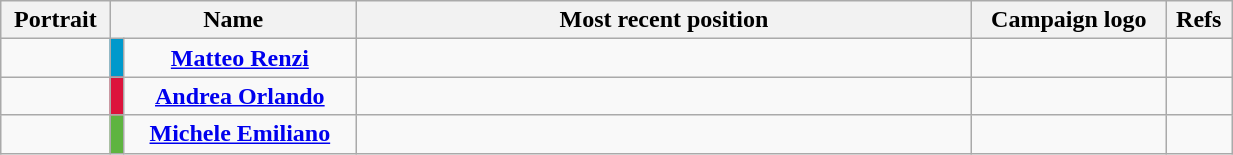<table class="wikitable" style="text-align:center; width:65%; border:1px #AAAAFF solid">
<tr>
<th>Portrait</th>
<th colspan=2 width=20%>Name</th>
<th width=50%>Most recent position</th>
<th>Campaign logo</th>
<th>Refs</th>
</tr>
<tr>
<td></td>
<td style="background:#0099CC;"></td>
<td><strong><a href='#'>Matteo Renzi</a></strong><br></td>
<td><br></td>
<td></td>
<td></td>
</tr>
<tr>
<td></td>
<td style="background:#DC143C;"></td>
<td><strong><a href='#'>Andrea Orlando</a></strong><br></td>
<td><br></td>
<td></td>
<td></td>
</tr>
<tr>
<td></td>
<td style="background:#5EB440;"></td>
<td><strong><a href='#'>Michele Emiliano</a></strong><br></td>
<td><br></td>
<td></td>
<td></td>
</tr>
</table>
